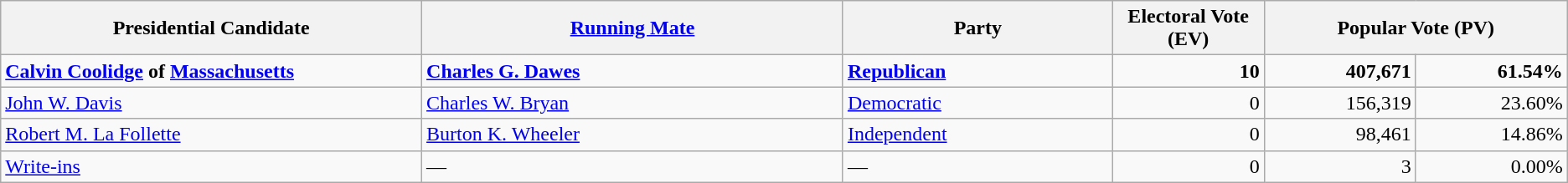<table class="wikitable">
<tr>
<th width="25%">Presidential Candidate</th>
<th width="25%"><a href='#'>Running Mate</a></th>
<th width="16%">Party</th>
<th width="9%">Electoral Vote (EV)</th>
<th colspan="2" width="18%">Popular Vote (PV)</th>
</tr>
<tr>
<td><strong><a href='#'>Calvin Coolidge</a> of <a href='#'>Massachusetts</a></strong></td>
<td><strong><a href='#'>Charles G. Dawes</a></strong></td>
<td><strong><a href='#'>Republican</a></strong></td>
<td align="right"><strong>10</strong></td>
<td align="right"><strong>407,671</strong></td>
<td align="right"><strong>61.54%</strong></td>
</tr>
<tr>
<td><a href='#'>John W. Davis</a></td>
<td><a href='#'>Charles W. Bryan</a></td>
<td><a href='#'>Democratic</a></td>
<td align="right">0</td>
<td align="right">156,319</td>
<td align="right">23.60%</td>
</tr>
<tr>
<td><a href='#'>Robert M. La Follette</a></td>
<td><a href='#'>Burton K. Wheeler</a></td>
<td><a href='#'>Independent</a></td>
<td align="right">0</td>
<td align="right">98,461</td>
<td align="right">14.86%</td>
</tr>
<tr>
<td><a href='#'>Write-ins</a></td>
<td>—</td>
<td>—</td>
<td align="right">0</td>
<td align="right">3</td>
<td align="right">0.00%</td>
</tr>
</table>
